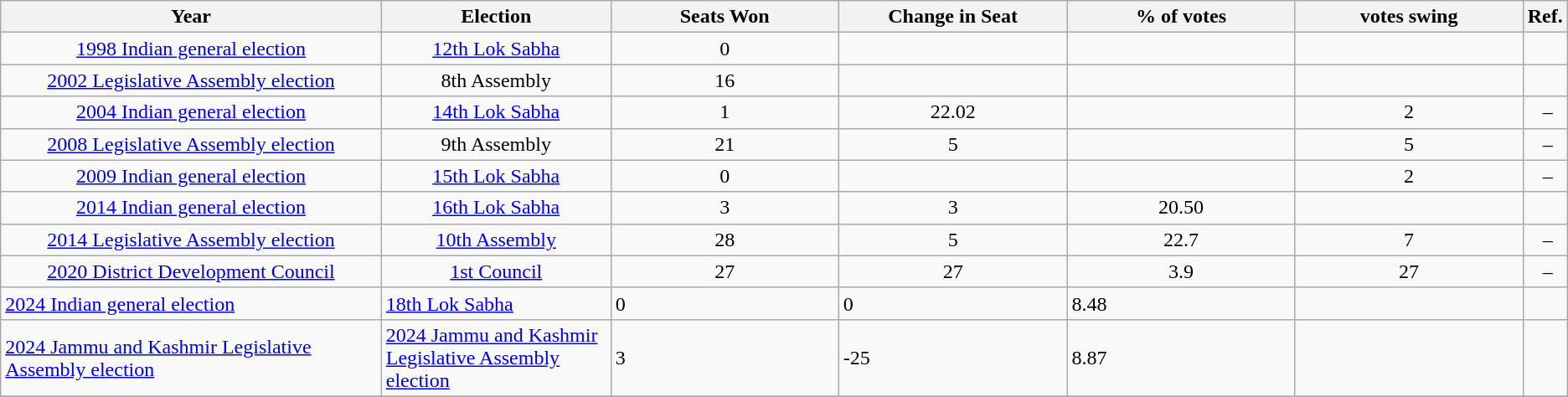<table class="wikitable sortable">
<tr>
<th style="width:25%;">Year</th>
<th style="width:15%;">Election</th>
<th style="width:15%;">Seats Won</th>
<th style="width:15%;">Change in Seat</th>
<th style="width:15%;">% of votes</th>
<th style="width:15%;">votes swing</th>
<th class="unsortable">Ref.</th>
</tr>
<tr style="text-align:center;">
<td><a href='#'>1998 Indian general election</a></td>
<td><a href='#'>12th Lok Sabha</a></td>
<td>0</td>
<td></td>
<td></td>
<td></td>
<td></td>
</tr>
<tr style="text-align:center;">
<td><a href='#'>2002 Legislative Assembly election</a></td>
<td>8th Assembly</td>
<td>16</td>
<td></td>
<td></td>
<td></td>
<td></td>
</tr>
<tr style="text-align:center;">
<td><a href='#'>2004 Indian general election</a></td>
<td><a href='#'>14th Lok Sabha</a></td>
<td>1</td>
<td>22.02</td>
<td></td>
<td>2</td>
<td> –</td>
</tr>
<tr style="text-align:center;">
<td><a href='#'>2008 Legislative Assembly election</a></td>
<td>9th Assembly</td>
<td>21</td>
<td>5</td>
<td></td>
<td>5</td>
<td> –</td>
</tr>
<tr style="text-align:center;">
<td><a href='#'>2009 Indian general election</a></td>
<td><a href='#'>15th Lok Sabha</a></td>
<td>0</td>
<td></td>
<td></td>
<td> 2</td>
<td> –</td>
</tr>
<tr style="text-align:center;">
<td><a href='#'>2014 Indian general election</a></td>
<td><a href='#'>16th Lok Sabha</a></td>
<td>3</td>
<td>3</td>
<td>20.50</td>
<td></td>
<td></td>
</tr>
<tr style="text-align:center;">
<td><a href='#'>2014 Legislative Assembly election</a></td>
<td><a href='#'>10th Assembly</a></td>
<td>28</td>
<td>5</td>
<td>22.7</td>
<td> 7</td>
<td> –</td>
</tr>
<tr style="text-align:center;">
<td><a href='#'>2020 District Development Council</a></td>
<td><a href='#'>1st Council</a></td>
<td>27</td>
<td>27</td>
<td>3.9</td>
<td> 27</td>
<td> –</td>
</tr>
<tr>
<td><a href='#'>2024 Indian general election</a></td>
<td><a href='#'>18th Lok Sabha</a></td>
<td>0</td>
<td>0</td>
<td>8.48</td>
<td></td>
<td></td>
</tr>
<tr>
<td><a href='#'>2024 Jammu and Kashmir Legislative Assembly election</a></td>
<td><a href='#'>2024 Jammu and Kashmir Legislative Assembly election</a></td>
<td>3</td>
<td>-25</td>
<td>8.87</td>
<td></td>
<td></td>
</tr>
<tr style="text-align:center;">
</tr>
</table>
